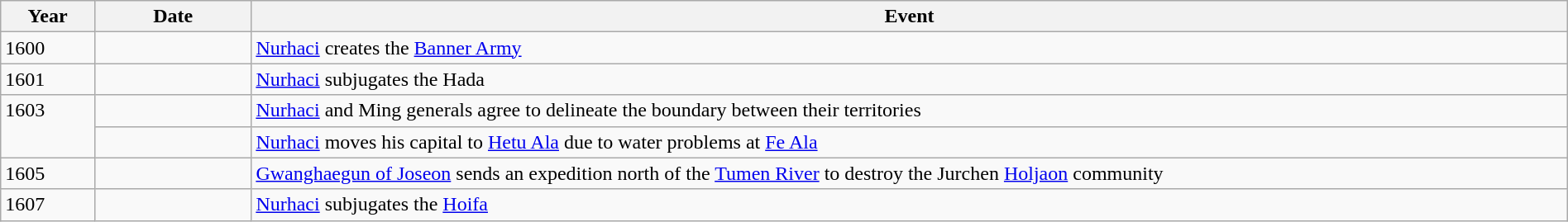<table class="wikitable" width="100%">
<tr>
<th style="width:6%">Year</th>
<th style="width:10%">Date</th>
<th>Event</th>
</tr>
<tr>
<td>1600</td>
<td></td>
<td><a href='#'>Nurhaci</a> creates the <a href='#'>Banner Army</a></td>
</tr>
<tr>
<td>1601</td>
<td></td>
<td><a href='#'>Nurhaci</a> subjugates the Hada</td>
</tr>
<tr>
<td rowspan="2" valign="top">1603</td>
<td></td>
<td><a href='#'>Nurhaci</a> and Ming generals agree to delineate the boundary between their territories</td>
</tr>
<tr>
<td></td>
<td><a href='#'>Nurhaci</a> moves his capital to <a href='#'>Hetu Ala</a> due to water problems at <a href='#'>Fe Ala</a></td>
</tr>
<tr>
<td>1605</td>
<td></td>
<td><a href='#'>Gwanghaegun of Joseon</a> sends an expedition north of the <a href='#'>Tumen River</a> to destroy the Jurchen <a href='#'>Holjaon</a> community</td>
</tr>
<tr>
<td>1607</td>
<td></td>
<td><a href='#'>Nurhaci</a> subjugates the <a href='#'>Hoifa</a></td>
</tr>
</table>
